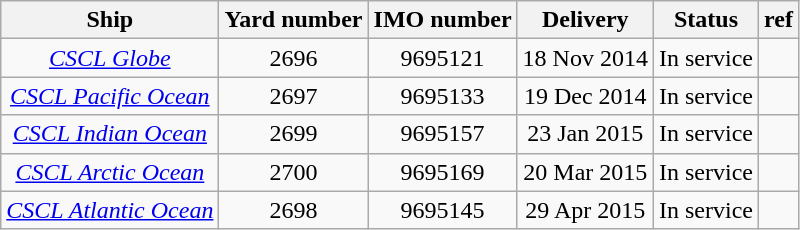<table class="wikitable" style="text-align:center">
<tr>
<th>Ship</th>
<th>Yard number</th>
<th>IMO number</th>
<th>Delivery</th>
<th>Status</th>
<th>ref</th>
</tr>
<tr>
<td><em><a href='#'>CSCL Globe</a></em></td>
<td>2696</td>
<td>9695121</td>
<td>18 Nov 2014</td>
<td>In service</td>
<td></td>
</tr>
<tr>
<td><em><a href='#'>CSCL Pacific Ocean</a></em></td>
<td>2697</td>
<td>9695133</td>
<td>19 Dec 2014</td>
<td>In service</td>
<td></td>
</tr>
<tr>
<td><em><a href='#'>CSCL Indian Ocean</a></em></td>
<td>2699</td>
<td>9695157</td>
<td>23 Jan 2015</td>
<td>In service</td>
<td></td>
</tr>
<tr>
<td><em><a href='#'>CSCL Arctic Ocean</a></em></td>
<td>2700</td>
<td>9695169</td>
<td>20 Mar 2015</td>
<td>In service</td>
<td></td>
</tr>
<tr>
<td><em><a href='#'>CSCL Atlantic Ocean</a></em></td>
<td>2698</td>
<td>9695145</td>
<td>29 Apr 2015</td>
<td>In service</td>
<td></td>
</tr>
</table>
